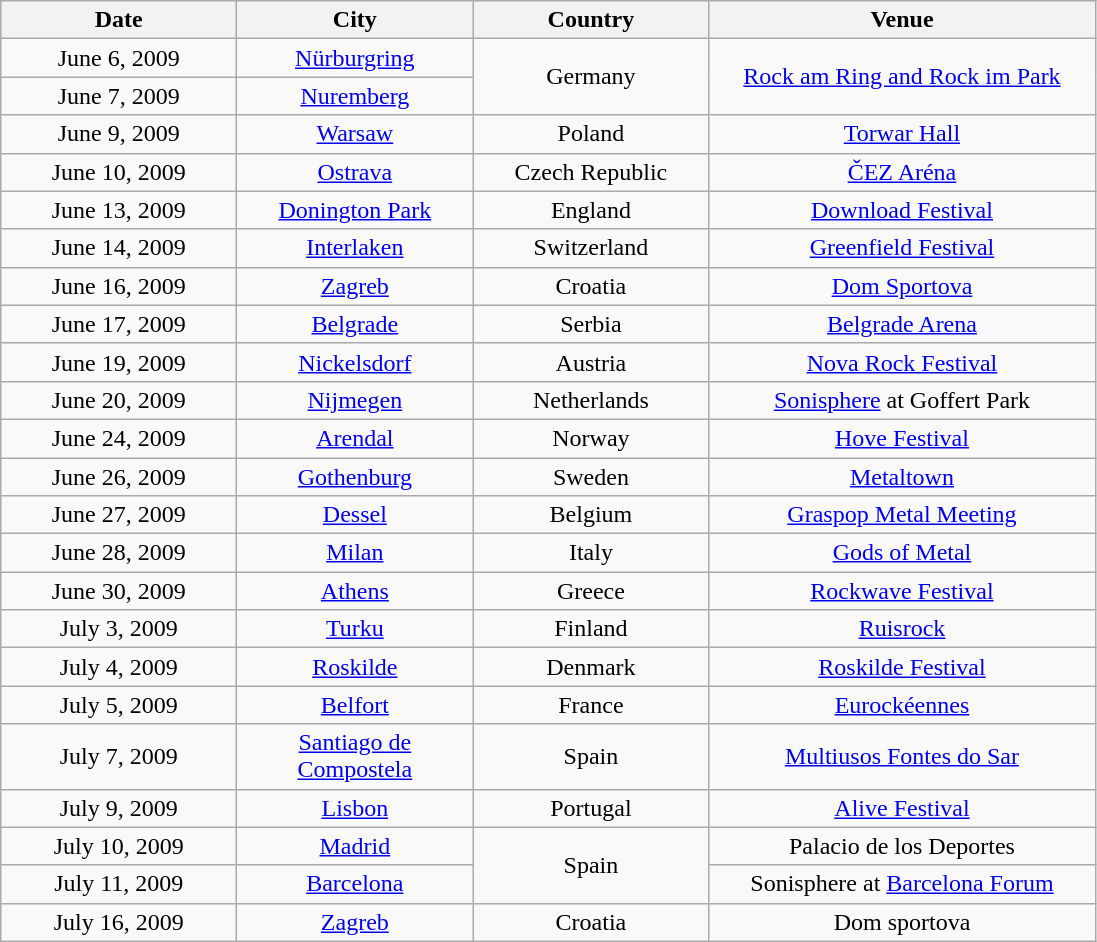<table class="wikitable" style="text-align:center;">
<tr>
<th width="150">Date</th>
<th width="150">City</th>
<th width="150">Country</th>
<th width="250">Venue</th>
</tr>
<tr>
<td>June 6, 2009</td>
<td><a href='#'>Nürburgring</a></td>
<td rowspan="2">Germany</td>
<td rowspan="2"><a href='#'>Rock am Ring and Rock im Park</a></td>
</tr>
<tr>
<td>June 7, 2009</td>
<td><a href='#'>Nuremberg</a></td>
</tr>
<tr>
<td>June 9, 2009</td>
<td><a href='#'>Warsaw</a></td>
<td>Poland</td>
<td><a href='#'>Torwar Hall</a></td>
</tr>
<tr>
<td>June 10, 2009</td>
<td><a href='#'>Ostrava</a></td>
<td>Czech Republic</td>
<td><a href='#'>ČEZ Aréna</a></td>
</tr>
<tr>
<td>June 13, 2009</td>
<td><a href='#'>Donington Park</a></td>
<td>England</td>
<td><a href='#'>Download Festival</a></td>
</tr>
<tr>
<td>June 14, 2009</td>
<td><a href='#'>Interlaken</a></td>
<td>Switzerland</td>
<td><a href='#'>Greenfield Festival</a></td>
</tr>
<tr>
<td>June 16, 2009</td>
<td><a href='#'>Zagreb</a></td>
<td>Croatia</td>
<td><a href='#'>Dom Sportova</a></td>
</tr>
<tr>
<td>June 17, 2009</td>
<td><a href='#'>Belgrade</a></td>
<td>Serbia</td>
<td><a href='#'>Belgrade Arena</a></td>
</tr>
<tr>
<td>June 19, 2009</td>
<td><a href='#'>Nickelsdorf</a></td>
<td>Austria</td>
<td><a href='#'>Nova Rock Festival</a></td>
</tr>
<tr>
<td>June 20, 2009</td>
<td><a href='#'>Nijmegen</a></td>
<td>Netherlands</td>
<td><a href='#'>Sonisphere</a> at Goffert Park</td>
</tr>
<tr>
<td>June 24, 2009</td>
<td><a href='#'>Arendal</a></td>
<td>Norway</td>
<td><a href='#'>Hove Festival</a></td>
</tr>
<tr>
<td>June 26, 2009</td>
<td><a href='#'>Gothenburg</a></td>
<td>Sweden</td>
<td><a href='#'>Metaltown</a></td>
</tr>
<tr>
<td>June 27, 2009</td>
<td><a href='#'>Dessel</a></td>
<td>Belgium</td>
<td><a href='#'>Graspop Metal Meeting</a></td>
</tr>
<tr>
<td>June 28, 2009</td>
<td><a href='#'>Milan</a></td>
<td>Italy</td>
<td><a href='#'>Gods of Metal</a></td>
</tr>
<tr>
<td>June 30, 2009</td>
<td><a href='#'>Athens</a></td>
<td>Greece</td>
<td><a href='#'>Rockwave Festival</a></td>
</tr>
<tr>
<td>July 3, 2009</td>
<td><a href='#'>Turku</a></td>
<td>Finland</td>
<td><a href='#'>Ruisrock</a></td>
</tr>
<tr>
<td>July 4, 2009</td>
<td><a href='#'>Roskilde</a></td>
<td>Denmark</td>
<td><a href='#'>Roskilde Festival</a></td>
</tr>
<tr>
<td>July 5, 2009</td>
<td><a href='#'>Belfort</a></td>
<td>France</td>
<td><a href='#'>Eurockéennes</a></td>
</tr>
<tr>
<td>July 7, 2009</td>
<td><a href='#'>Santiago de Compostela</a></td>
<td>Spain</td>
<td><a href='#'>Multiusos Fontes do Sar</a></td>
</tr>
<tr>
<td>July 9, 2009</td>
<td><a href='#'>Lisbon</a></td>
<td>Portugal</td>
<td><a href='#'>Alive Festival</a></td>
</tr>
<tr>
<td>July 10, 2009</td>
<td><a href='#'>Madrid</a></td>
<td rowspan="2">Spain</td>
<td>Palacio de los Deportes</td>
</tr>
<tr>
<td>July 11, 2009</td>
<td><a href='#'>Barcelona</a></td>
<td>Sonisphere at <a href='#'>Barcelona Forum</a></td>
</tr>
<tr>
<td>July 16, 2009</td>
<td><a href='#'>Zagreb</a></td>
<td>Croatia</td>
<td>Dom sportova</td>
</tr>
</table>
